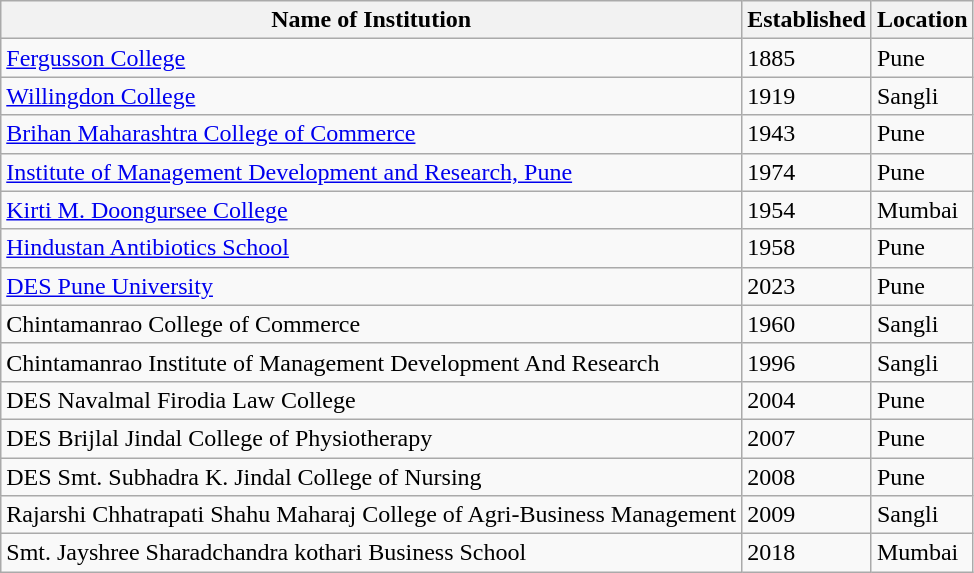<table class="wikitable" border="1">
<tr>
<th>Name of Institution</th>
<th>Established</th>
<th>Location</th>
</tr>
<tr>
<td><a href='#'>Fergusson College</a></td>
<td>1885</td>
<td>Pune</td>
</tr>
<tr>
<td><a href='#'>Willingdon College</a></td>
<td>1919</td>
<td>Sangli</td>
</tr>
<tr>
<td><a href='#'>Brihan Maharashtra College of Commerce</a></td>
<td>1943</td>
<td>Pune</td>
</tr>
<tr>
<td><a href='#'>Institute of Management Development and Research, Pune</a></td>
<td>1974</td>
<td>Pune</td>
</tr>
<tr>
<td><a href='#'>Kirti M. Doongursee College</a></td>
<td>1954</td>
<td>Mumbai</td>
</tr>
<tr>
<td><a href='#'>Hindustan Antibiotics School</a></td>
<td>1958</td>
<td>Pune</td>
</tr>
<tr>
<td><a href='#'>DES Pune University</a></td>
<td>2023</td>
<td>Pune</td>
</tr>
<tr>
<td>Chintamanrao College of Commerce</td>
<td>1960</td>
<td>Sangli</td>
</tr>
<tr>
<td>Chintamanrao Institute of Management Development And Research</td>
<td>1996</td>
<td>Sangli</td>
</tr>
<tr>
<td>DES Navalmal Firodia Law College</td>
<td>2004</td>
<td>Pune</td>
</tr>
<tr>
<td>DES Brijlal Jindal College of Physiotherapy</td>
<td>2007</td>
<td>Pune</td>
</tr>
<tr>
<td>DES Smt. Subhadra K. Jindal College of Nursing</td>
<td>2008</td>
<td>Pune</td>
</tr>
<tr>
<td>Rajarshi Chhatrapati Shahu Maharaj College of Agri-Business Management</td>
<td>2009</td>
<td>Sangli</td>
</tr>
<tr>
<td>Smt. Jayshree Sharadchandra kothari Business School</td>
<td>2018</td>
<td>Mumbai</td>
</tr>
</table>
